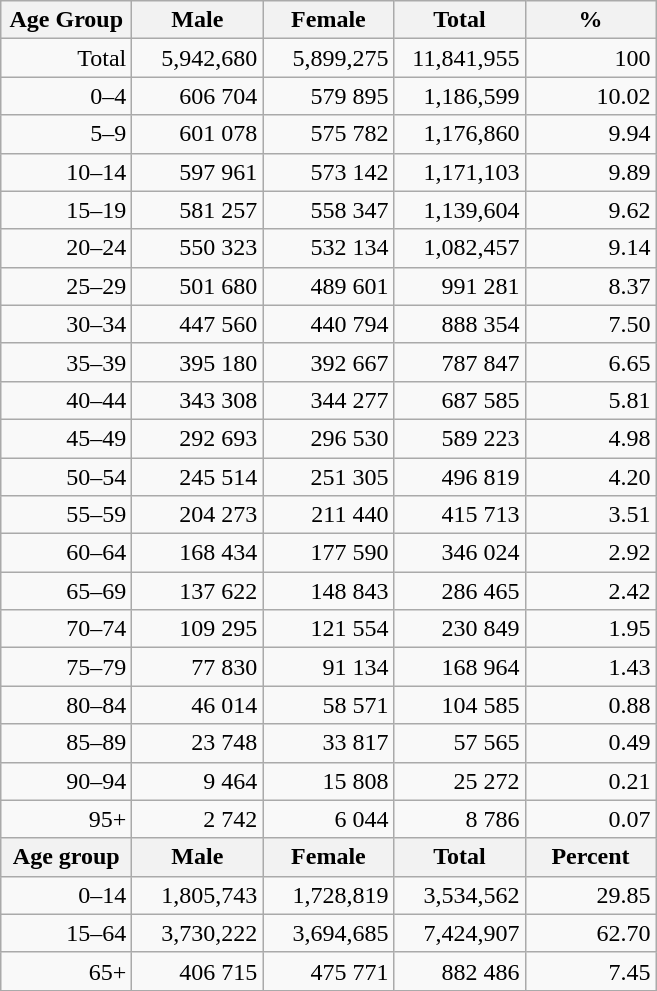<table class="wikitable">
<tr>
<th width="80pt">Age Group</th>
<th width="80pt">Male</th>
<th width="80pt">Female</th>
<th width="80pt">Total</th>
<th width="80pt">%</th>
</tr>
<tr>
<td align="right">Total</td>
<td align="right">5,942,680</td>
<td align="right">5,899,275</td>
<td align="right">11,841,955</td>
<td align="right">100</td>
</tr>
<tr>
<td align="right">0–4</td>
<td align="right">606 704</td>
<td align="right">579 895</td>
<td align="right">1,186,599</td>
<td align="right">10.02</td>
</tr>
<tr>
<td align="right">5–9</td>
<td align="right">601 078</td>
<td align="right">575 782</td>
<td align="right">1,176,860</td>
<td align="right">9.94</td>
</tr>
<tr>
<td align="right">10–14</td>
<td align="right">597 961</td>
<td align="right">573 142</td>
<td align="right">1,171,103</td>
<td align="right">9.89</td>
</tr>
<tr>
<td align="right">15–19</td>
<td align="right">581 257</td>
<td align="right">558 347</td>
<td align="right">1,139,604</td>
<td align="right">9.62</td>
</tr>
<tr>
<td align="right">20–24</td>
<td align="right">550 323</td>
<td align="right">532 134</td>
<td align="right">1,082,457</td>
<td align="right">9.14</td>
</tr>
<tr>
<td align="right">25–29</td>
<td align="right">501 680</td>
<td align="right">489 601</td>
<td align="right">991 281</td>
<td align="right">8.37</td>
</tr>
<tr>
<td align="right">30–34</td>
<td align="right">447 560</td>
<td align="right">440 794</td>
<td align="right">888 354</td>
<td align="right">7.50</td>
</tr>
<tr>
<td align="right">35–39</td>
<td align="right">395 180</td>
<td align="right">392 667</td>
<td align="right">787 847</td>
<td align="right">6.65</td>
</tr>
<tr>
<td align="right">40–44</td>
<td align="right">343 308</td>
<td align="right">344 277</td>
<td align="right">687 585</td>
<td align="right">5.81</td>
</tr>
<tr>
<td align="right">45–49</td>
<td align="right">292 693</td>
<td align="right">296 530</td>
<td align="right">589 223</td>
<td align="right">4.98</td>
</tr>
<tr>
<td align="right">50–54</td>
<td align="right">245 514</td>
<td align="right">251 305</td>
<td align="right">496 819</td>
<td align="right">4.20</td>
</tr>
<tr>
<td align="right">55–59</td>
<td align="right">204 273</td>
<td align="right">211 440</td>
<td align="right">415 713</td>
<td align="right">3.51</td>
</tr>
<tr>
<td align="right">60–64</td>
<td align="right">168 434</td>
<td align="right">177 590</td>
<td align="right">346 024</td>
<td align="right">2.92</td>
</tr>
<tr>
<td align="right">65–69</td>
<td align="right">137 622</td>
<td align="right">148 843</td>
<td align="right">286 465</td>
<td align="right">2.42</td>
</tr>
<tr>
<td align="right">70–74</td>
<td align="right">109 295</td>
<td align="right">121 554</td>
<td align="right">230 849</td>
<td align="right">1.95</td>
</tr>
<tr>
<td align="right">75–79</td>
<td align="right">77 830</td>
<td align="right">91 134</td>
<td align="right">168 964</td>
<td align="right">1.43</td>
</tr>
<tr>
<td align="right">80–84</td>
<td align="right">46 014</td>
<td align="right">58 571</td>
<td align="right">104 585</td>
<td align="right">0.88</td>
</tr>
<tr>
<td align="right">85–89</td>
<td align="right">23 748</td>
<td align="right">33 817</td>
<td align="right">57 565</td>
<td align="right">0.49</td>
</tr>
<tr>
<td align="right">90–94</td>
<td align="right">9 464</td>
<td align="right">15 808</td>
<td align="right">25 272</td>
<td align="right">0.21</td>
</tr>
<tr>
<td align="right">95+</td>
<td align="right">2 742</td>
<td align="right">6 044</td>
<td align="right">8 786</td>
<td align="right">0.07</td>
</tr>
<tr>
<th width="50">Age group</th>
<th width="80pt">Male</th>
<th width="80">Female</th>
<th width="80">Total</th>
<th width="50">Percent</th>
</tr>
<tr>
<td align="right">0–14</td>
<td align="right">1,805,743</td>
<td align="right">1,728,819</td>
<td align="right">3,534,562</td>
<td align="right">29.85</td>
</tr>
<tr>
<td align="right">15–64</td>
<td align="right">3,730,222</td>
<td align="right">3,694,685</td>
<td align="right">7,424,907</td>
<td align="right">62.70</td>
</tr>
<tr>
<td align="right">65+</td>
<td align="right">406 715</td>
<td align="right">475 771</td>
<td align="right">882 486</td>
<td align="right">7.45</td>
</tr>
<tr>
</tr>
</table>
